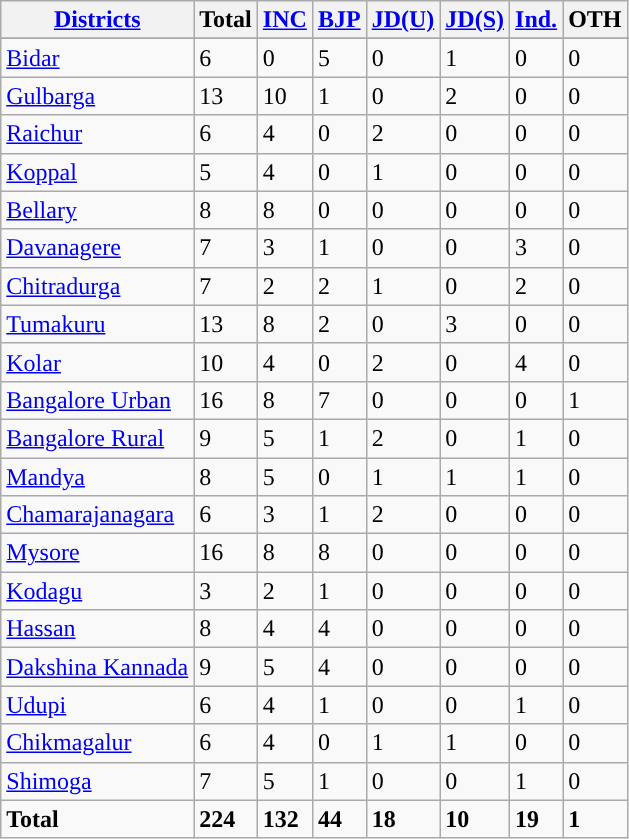<table class="wikitable">
<tr>
<th><a href='#'>Districts</a></th>
<th>Total</th>
<th><a href='#'>INC</a></th>
<th><a href='#'>BJP</a></th>
<th><a href='#'>JD(U)</a></th>
<th><a href='#'>JD(S)</a></th>
<th><a href='#'>Ind.</a></th>
<th>OTH</th>
</tr>
<tr>
</tr>
<tr>
<td><a href='#'>Bidar</a></td>
<td>6</td>
<td>0</td>
<td style="background:">5</td>
<td>0</td>
<td>1</td>
<td>0</td>
<td>0</td>
</tr>
<tr>
<td><a href='#'>Gulbarga</a></td>
<td>13</td>
<td style="background:">10</td>
<td>1</td>
<td>0</td>
<td>2</td>
<td>0</td>
<td>0</td>
</tr>
<tr>
<td><a href='#'>Raichur</a></td>
<td>6</td>
<td style="background:">4</td>
<td>0</td>
<td>2</td>
<td>0</td>
<td>0</td>
<td>0</td>
</tr>
<tr>
<td><a href='#'>Koppal</a></td>
<td>5</td>
<td style="background:">4</td>
<td>0</td>
<td>1</td>
<td>0</td>
<td>0</td>
<td>0</td>
</tr>
<tr>
<td><a href='#'>Bellary</a></td>
<td>8</td>
<td style="background:">8</td>
<td>0</td>
<td>0</td>
<td>0</td>
<td>0</td>
<td>0</td>
</tr>
<tr>
<td><a href='#'>Davanagere</a></td>
<td>7</td>
<td>3</td>
<td>1</td>
<td>0</td>
<td>0</td>
<td>3</td>
<td>0</td>
</tr>
<tr>
<td><a href='#'>Chitradurga</a></td>
<td>7</td>
<td>2</td>
<td>2</td>
<td>1</td>
<td>0</td>
<td>2</td>
<td>0</td>
</tr>
<tr>
<td><a href='#'>Tumakuru</a></td>
<td>13</td>
<td style="background:">8</td>
<td>2</td>
<td>0</td>
<td>3</td>
<td>0</td>
<td>0</td>
</tr>
<tr>
<td><a href='#'>Kolar</a></td>
<td>10</td>
<td>4</td>
<td>0</td>
<td>2</td>
<td>0</td>
<td>4</td>
<td>0</td>
</tr>
<tr>
<td><a href='#'>Bangalore Urban</a></td>
<td>16</td>
<td style="background:">8</td>
<td>7</td>
<td>0</td>
<td>0</td>
<td>0</td>
<td>1</td>
</tr>
<tr>
<td><a href='#'>Bangalore Rural</a></td>
<td>9</td>
<td style="background:">5</td>
<td>1</td>
<td>2</td>
<td>0</td>
<td>1</td>
<td>0</td>
</tr>
<tr>
<td><a href='#'>Mandya</a></td>
<td>8</td>
<td style="background:">5</td>
<td>0</td>
<td>1</td>
<td>1</td>
<td>1</td>
<td>0</td>
</tr>
<tr>
<td><a href='#'>Chamarajanagara</a></td>
<td>6</td>
<td style="background:">3</td>
<td>1</td>
<td>2</td>
<td>0</td>
<td>0</td>
<td>0</td>
</tr>
<tr>
<td><a href='#'>Mysore</a></td>
<td>16</td>
<td>8</td>
<td>8</td>
<td>0</td>
<td>0</td>
<td>0</td>
<td>0</td>
</tr>
<tr>
<td><a href='#'>Kodagu</a></td>
<td>3</td>
<td style="background:">2</td>
<td>1</td>
<td>0</td>
<td>0</td>
<td>0</td>
<td>0</td>
</tr>
<tr>
<td><a href='#'>Hassan</a></td>
<td>8</td>
<td>4</td>
<td>4</td>
<td>0</td>
<td>0</td>
<td>0</td>
<td>0</td>
</tr>
<tr>
<td><a href='#'>Dakshina Kannada</a></td>
<td>9</td>
<td style="background:">5</td>
<td>4</td>
<td>0</td>
<td>0</td>
<td>0</td>
<td>0</td>
</tr>
<tr>
<td><a href='#'>Udupi</a></td>
<td>6</td>
<td style="background:">4</td>
<td>1</td>
<td>0</td>
<td>0</td>
<td>1</td>
<td>0</td>
</tr>
<tr>
<td><a href='#'>Chikmagalur</a></td>
<td>6</td>
<td style="background:">4</td>
<td>0</td>
<td>1</td>
<td>1</td>
<td>0</td>
<td>0</td>
</tr>
<tr>
<td><a href='#'>Shimoga</a></td>
<td>7</td>
<td style="background:">5</td>
<td>1</td>
<td>0</td>
<td>0</td>
<td>1</td>
<td>0</td>
</tr>
<tr>
<td><strong>Total</strong></td>
<td><strong>224</strong></td>
<td style="background:"><strong>132</strong></td>
<td style="background:"><strong>44</strong></td>
<td style="background:"><strong>18</strong></td>
<td style="background:"><strong>10</strong></td>
<td style="background:"><strong>19</strong></td>
<td style="background:"><strong>1</strong></td>
</tr>
</table>
